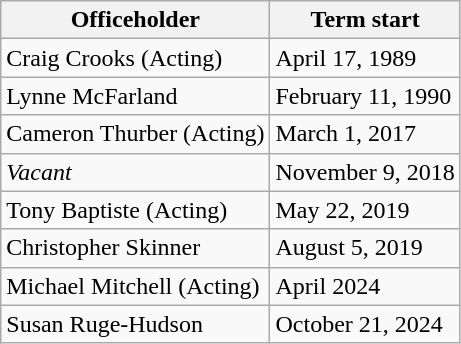<table class="wikitable sortable">
<tr style="vertical-align:bottom;">
<th>Officeholder</th>
<th>Term start</th>
</tr>
<tr>
<td>Craig Crooks (Acting)</td>
<td>April 17, 1989</td>
</tr>
<tr>
<td>Lynne McFarland</td>
<td>February 11, 1990</td>
</tr>
<tr>
<td>Cameron Thurber (Acting)</td>
<td>March 1, 2017</td>
</tr>
<tr>
<td><em>Vacant</em></td>
<td>November 9, 2018</td>
</tr>
<tr>
<td>Tony Baptiste (Acting)</td>
<td>May 22, 2019</td>
</tr>
<tr>
<td>Christopher Skinner</td>
<td>August 5, 2019</td>
</tr>
<tr>
<td>Michael Mitchell (Acting)</td>
<td>April 2024</td>
</tr>
<tr>
<td>Susan Ruge-Hudson</td>
<td>October 21, 2024</td>
</tr>
</table>
